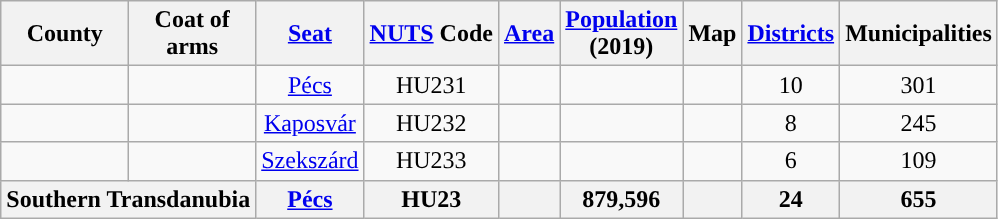<table class="wikitable" style="text-align:center;" style="font-size: 85%">
<tr>
<th>County</th>
<th class="unsortable">Coat of<br> arms</th>
<th><a href='#'>Seat</a></th>
<th><a href='#'>NUTS</a> Code</th>
<th><a href='#'>Area</a></th>
<th><a href='#'>Population</a><br>(2019)</th>
<th>Map</th>
<th><a href='#'>Districts</a></th>
<th>Municipalities</th>
</tr>
<tr>
<td align="left"></td>
<td align="center"></td>
<td><a href='#'>Pécs</a></td>
<td>HU231</td>
<td></td>
<td></td>
<td></td>
<td>10</td>
<td>301</td>
</tr>
<tr>
<td align="left"></td>
<td align="center"></td>
<td><a href='#'>Kaposvár</a></td>
<td>HU232</td>
<td></td>
<td></td>
<td></td>
<td>8</td>
<td>245</td>
</tr>
<tr>
<td align="left"></td>
<td align="center"></td>
<td><a href='#'>Szekszárd</a></td>
<td>HU233</td>
<td></td>
<td></td>
<td></td>
<td>6</td>
<td>109</td>
</tr>
<tr>
<th colspan="2">Southern Transdanubia</th>
<th><a href='#'>Pécs</a></th>
<th>HU23</th>
<th></th>
<th>879,596</th>
<th></th>
<th>24</th>
<th>655</th>
</tr>
</table>
